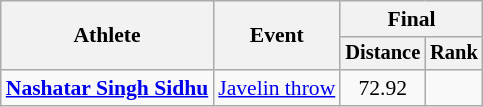<table class="wikitable" style="font-size:90%">
<tr>
<th rowspan="2">Athlete</th>
<th rowspan="2">Event</th>
<th colspan="2">Final</th>
</tr>
<tr style="font-size:95%">
<th>Distance</th>
<th>Rank</th>
</tr>
<tr align=center>
<td align=left><strong><a href='#'>Nashatar Singh Sidhu</a></strong></td>
<td align=left><a href='#'>Javelin throw</a></td>
<td>72.92</td>
<td></td>
</tr>
</table>
